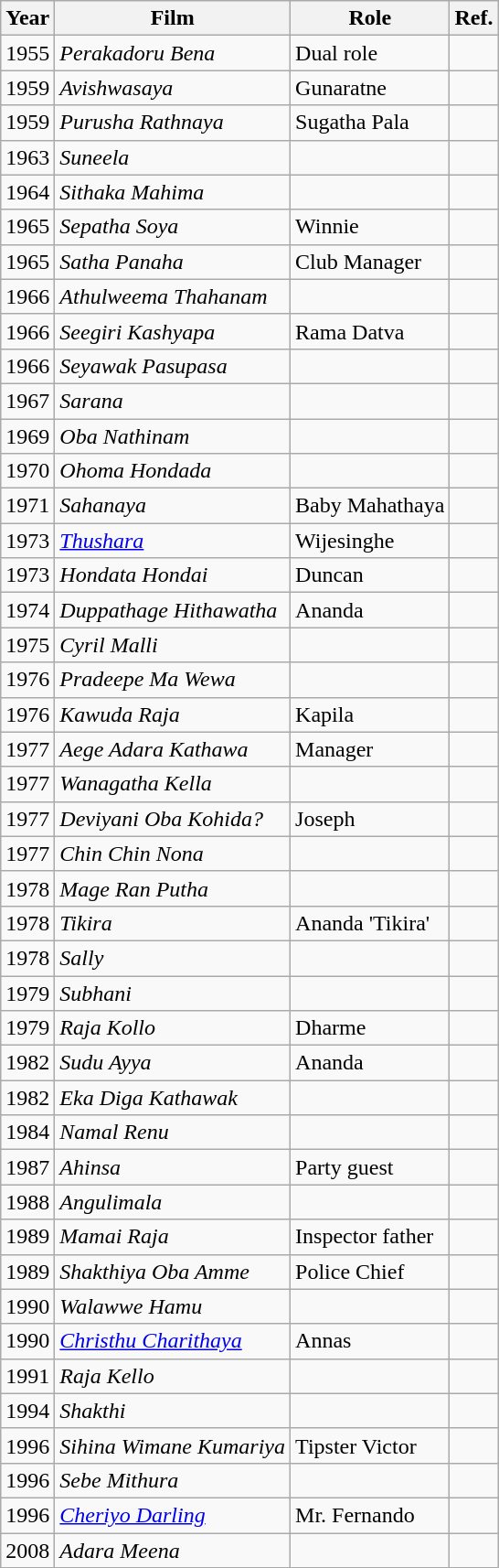<table class="wikitable">
<tr>
<th>Year</th>
<th>Film</th>
<th>Role</th>
<th>Ref.</th>
</tr>
<tr>
<td>1955</td>
<td><em>Perakadoru Bena</em></td>
<td>Dual role</td>
<td></td>
</tr>
<tr>
<td>1959</td>
<td><em>Avishwasaya</em></td>
<td>Gunaratne</td>
<td></td>
</tr>
<tr>
<td>1959</td>
<td><em>Purusha Rathnaya</em></td>
<td>Sugatha Pala</td>
<td></td>
</tr>
<tr>
<td>1963</td>
<td><em>Suneela</em></td>
<td></td>
<td></td>
</tr>
<tr>
<td>1964</td>
<td><em>Sithaka Mahima</em></td>
<td></td>
<td></td>
</tr>
<tr>
<td>1965</td>
<td><em>Sepatha Soya</em></td>
<td>Winnie</td>
<td></td>
</tr>
<tr>
<td>1965</td>
<td><em>Satha Panaha</em></td>
<td>Club Manager</td>
<td></td>
</tr>
<tr>
<td>1966</td>
<td><em>Athulweema Thahanam</em></td>
<td></td>
<td></td>
</tr>
<tr>
<td>1966</td>
<td><em>Seegiri Kashyapa</em></td>
<td>Rama Datva</td>
<td></td>
</tr>
<tr>
<td>1966</td>
<td><em>Seyawak Pasupasa</em></td>
<td></td>
<td></td>
</tr>
<tr>
<td>1967</td>
<td><em>Sarana</em></td>
<td></td>
<td></td>
</tr>
<tr>
<td>1969</td>
<td><em>Oba Nathinam</em></td>
<td></td>
<td></td>
</tr>
<tr>
<td>1970</td>
<td><em>Ohoma Hondada</em></td>
<td></td>
<td></td>
</tr>
<tr>
<td>1971</td>
<td><em>Sahanaya</em></td>
<td>Baby Mahathaya</td>
<td></td>
</tr>
<tr>
<td>1973</td>
<td><em><a href='#'>Thushara</a></em></td>
<td>Wijesinghe</td>
<td></td>
</tr>
<tr>
<td>1973</td>
<td><em>Hondata Hondai</em></td>
<td>Duncan</td>
<td></td>
</tr>
<tr>
<td>1974</td>
<td><em>Duppathage Hithawatha</em></td>
<td>Ananda</td>
<td></td>
</tr>
<tr>
<td>1975</td>
<td><em>Cyril Malli</em></td>
<td></td>
<td></td>
</tr>
<tr>
<td>1976</td>
<td><em>Pradeepe Ma Wewa</em></td>
<td></td>
<td></td>
</tr>
<tr>
<td>1976</td>
<td><em>Kawuda Raja</em></td>
<td>Kapila</td>
<td></td>
</tr>
<tr>
<td>1977</td>
<td><em>Aege Adara Kathawa</em></td>
<td>Manager</td>
<td></td>
</tr>
<tr>
<td>1977</td>
<td><em>Wanagatha Kella</em></td>
<td></td>
<td></td>
</tr>
<tr>
<td>1977</td>
<td><em>Deviyani Oba Kohida?</em></td>
<td>Joseph</td>
<td></td>
</tr>
<tr>
<td>1977</td>
<td><em>Chin Chin Nona</em></td>
<td></td>
<td></td>
</tr>
<tr>
<td>1978</td>
<td><em>Mage Ran Putha</em></td>
<td></td>
<td></td>
</tr>
<tr>
<td>1978</td>
<td><em>Tikira</em></td>
<td>Ananda 'Tikira'</td>
<td></td>
</tr>
<tr>
<td>1978</td>
<td><em>Sally</em></td>
<td></td>
<td></td>
</tr>
<tr>
<td>1979</td>
<td><em>Subhani</em></td>
<td></td>
<td></td>
</tr>
<tr>
<td>1979</td>
<td><em>Raja Kollo</em></td>
<td>Dharme</td>
<td></td>
</tr>
<tr>
<td>1982</td>
<td><em>Sudu Ayya</em></td>
<td>Ananda</td>
<td></td>
</tr>
<tr>
<td>1982</td>
<td><em>Eka Diga Kathawak</em></td>
<td></td>
<td></td>
</tr>
<tr>
<td>1984</td>
<td><em>Namal Renu</em></td>
<td></td>
<td></td>
</tr>
<tr>
<td>1987</td>
<td><em>Ahinsa</em></td>
<td>Party guest</td>
<td></td>
</tr>
<tr>
<td>1988</td>
<td><em>Angulimala</em></td>
<td></td>
<td></td>
</tr>
<tr>
<td>1989</td>
<td><em>Mamai Raja</em></td>
<td>Inspector father</td>
<td></td>
</tr>
<tr>
<td>1989</td>
<td><em>Shakthiya Oba Amme</em></td>
<td>Police Chief</td>
<td></td>
</tr>
<tr>
<td>1990</td>
<td><em>Walawwe Hamu</em></td>
<td></td>
<td></td>
</tr>
<tr>
<td>1990</td>
<td><em><a href='#'>Christhu Charithaya</a></em></td>
<td>Annas</td>
<td></td>
</tr>
<tr>
<td>1991</td>
<td><em>Raja Kello</em></td>
<td></td>
<td></td>
</tr>
<tr>
<td>1994</td>
<td><em>Shakthi</em></td>
<td></td>
<td></td>
</tr>
<tr>
<td>1996</td>
<td><em>Sihina Wimane Kumariya</em></td>
<td>Tipster Victor</td>
<td></td>
</tr>
<tr>
<td>1996</td>
<td><em>Sebe Mithura</em></td>
<td></td>
<td></td>
</tr>
<tr>
<td>1996</td>
<td><em><a href='#'>Cheriyo Darling</a></em></td>
<td>Mr. Fernando</td>
<td></td>
</tr>
<tr>
<td>2008</td>
<td><em>Adara Meena</em></td>
<td></td>
<td></td>
</tr>
</table>
